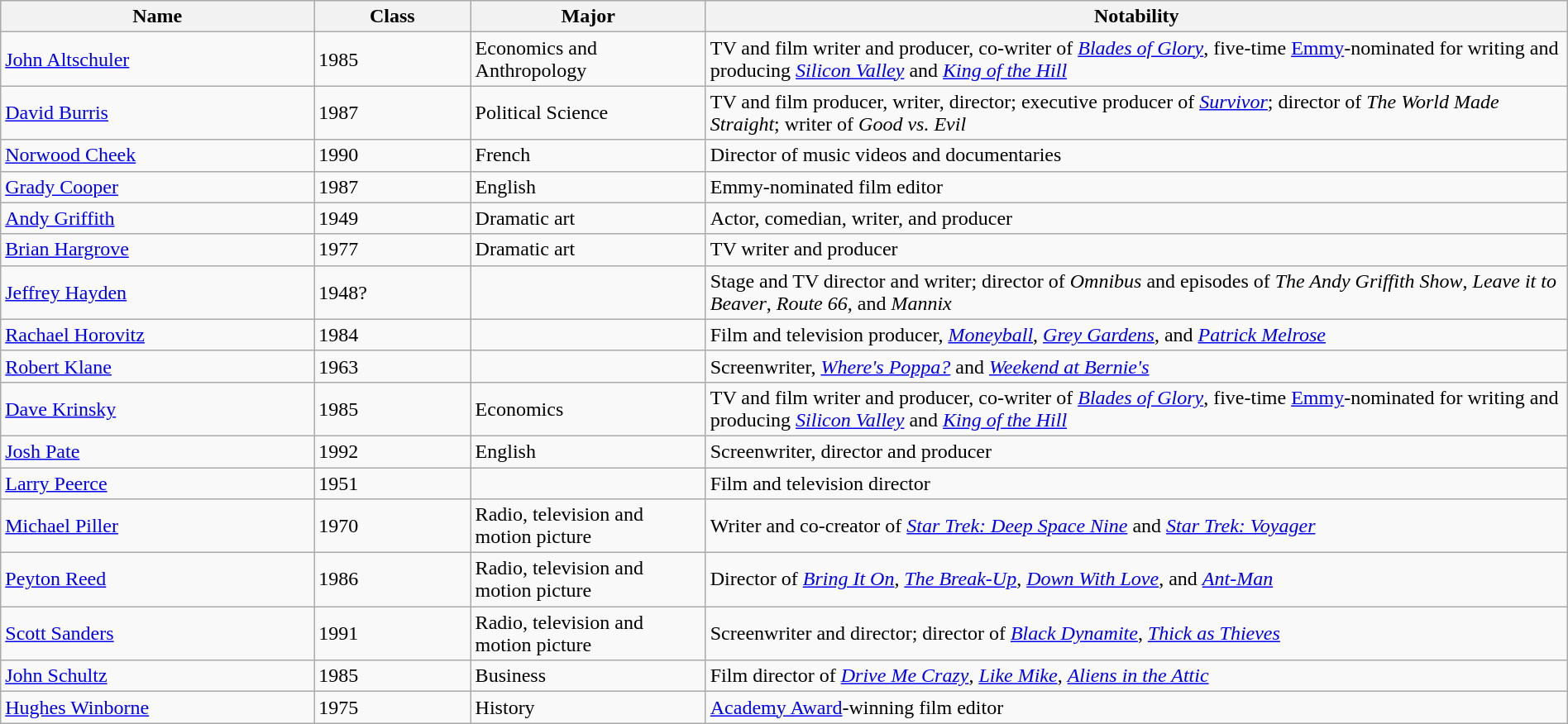<table class="wikitable" width="100%">
<tr>
<th width="20%">Name</th>
<th width="10%">Class</th>
<th width="15%">Major</th>
<th width="55%">Notability</th>
</tr>
<tr>
<td><a href='#'>John Altschuler</a></td>
<td>1985</td>
<td>Economics and Anthropology</td>
<td>TV and film writer and producer, co-writer of <em><a href='#'>Blades of Glory</a></em>, five-time <a href='#'>Emmy</a>-nominated for writing and producing <a href='#'><em>Silicon Valley</em></a> and <em><a href='#'>King of the Hill</a></em></td>
</tr>
<tr>
<td><a href='#'>David Burris</a></td>
<td>1987</td>
<td>Political Science</td>
<td>TV and film producer, writer, director; executive producer of <em><a href='#'>Survivor</a></em>; director of <em>The World Made Straight</em>; writer of <em>Good vs. Evil</em></td>
</tr>
<tr>
<td><a href='#'>Norwood Cheek</a></td>
<td>1990</td>
<td>French</td>
<td>Director of music videos and documentaries</td>
</tr>
<tr>
<td><a href='#'>Grady Cooper</a></td>
<td>1987</td>
<td>English</td>
<td>Emmy-nominated film editor</td>
</tr>
<tr>
<td><a href='#'>Andy Griffith</a></td>
<td>1949</td>
<td>Dramatic art</td>
<td>Actor, comedian, writer, and producer</td>
</tr>
<tr>
<td><a href='#'>Brian Hargrove</a></td>
<td>1977</td>
<td>Dramatic art</td>
<td>TV writer and producer</td>
</tr>
<tr>
<td><a href='#'>Jeffrey Hayden</a></td>
<td>1948?</td>
<td></td>
<td>Stage and TV director and writer; director of <em>Omnibus</em> and episodes of <em>The Andy Griffith Show</em>, <em>Leave it to Beaver</em>, <em>Route 66</em>, and <em>Mannix</em></td>
</tr>
<tr>
<td><a href='#'>Rachael Horovitz</a></td>
<td>1984</td>
<td></td>
<td>Film and television producer, <em><a href='#'>Moneyball</a></em>, <em><a href='#'>Grey Gardens</a></em>, and <em><a href='#'>Patrick Melrose</a></em></td>
</tr>
<tr>
<td><a href='#'>Robert Klane</a></td>
<td>1963</td>
<td></td>
<td>Screenwriter, <em><a href='#'>Where's Poppa?</a></em> and <em><a href='#'>Weekend at Bernie's</a></em></td>
</tr>
<tr>
<td><a href='#'>Dave Krinsky</a></td>
<td>1985</td>
<td>Economics</td>
<td>TV and film writer and producer, co-writer of <em><a href='#'>Blades of Glory</a></em>, five-time <a href='#'>Emmy</a>-nominated for writing and producing <a href='#'><em>Silicon Valley</em></a> and <em><a href='#'>King of the Hill</a></em></td>
</tr>
<tr>
<td><a href='#'>Josh Pate</a></td>
<td>1992</td>
<td>English</td>
<td>Screenwriter, director and producer</td>
</tr>
<tr>
<td><a href='#'>Larry Peerce</a></td>
<td>1951</td>
<td></td>
<td>Film and television director</td>
</tr>
<tr>
<td><a href='#'>Michael Piller</a></td>
<td>1970</td>
<td>Radio, television and motion picture</td>
<td>Writer and co-creator of <em><a href='#'>Star Trek: Deep Space Nine</a></em> and <em><a href='#'>Star Trek: Voyager</a></em></td>
</tr>
<tr>
<td><a href='#'>Peyton Reed</a></td>
<td>1986</td>
<td>Radio, television and motion picture</td>
<td>Director of <em><a href='#'>Bring It On</a></em>, <em><a href='#'>The Break-Up</a></em>, <em><a href='#'>Down With Love</a></em>, and <em><a href='#'>Ant-Man</a></em></td>
</tr>
<tr>
<td><a href='#'>Scott Sanders</a></td>
<td>1991</td>
<td>Radio, television and motion picture</td>
<td>Screenwriter and director; director of <em><a href='#'>Black Dynamite</a></em>, <em><a href='#'>Thick as Thieves</a></em></td>
</tr>
<tr>
<td><a href='#'>John Schultz</a></td>
<td>1985</td>
<td>Business</td>
<td>Film director of <em><a href='#'>Drive Me Crazy</a></em>, <em><a href='#'>Like Mike</a></em>, <em><a href='#'>Aliens in the Attic</a></em></td>
</tr>
<tr>
<td><a href='#'>Hughes Winborne</a></td>
<td>1975</td>
<td>History</td>
<td><a href='#'>Academy Award</a>-winning film editor</td>
</tr>
</table>
